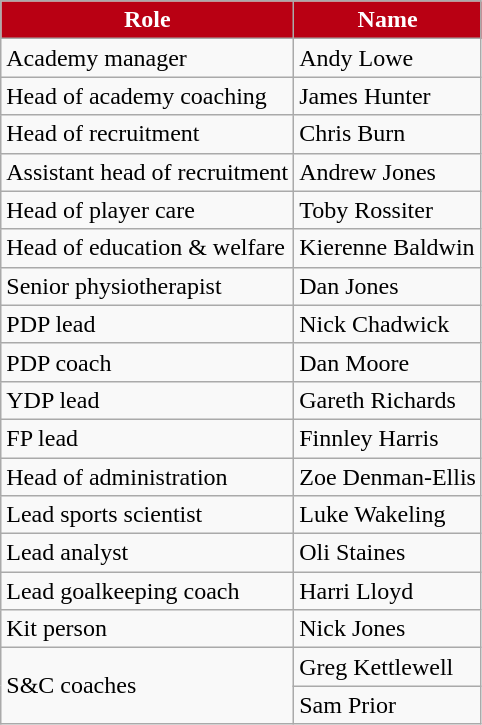<table class="wikitable" |>
<tr>
<th style="background:#b90013;color:white">Role</th>
<th style="background:#b90013;color:white">Name</th>
</tr>
<tr>
<td align="left">Academy manager</td>
<td align="left">Andy Lowe</td>
</tr>
<tr>
<td align="left">Head of academy coaching</td>
<td align="left">James Hunter</td>
</tr>
<tr>
<td align="left">Head of recruitment</td>
<td align="left">Chris Burn</td>
</tr>
<tr>
<td align="left">Assistant head of recruitment</td>
<td align="left">Andrew Jones</td>
</tr>
<tr>
<td align="left">Head of player care</td>
<td align="left">Toby Rossiter</td>
</tr>
<tr>
<td align="left">Head of education & welfare</td>
<td align="left">Kierenne Baldwin</td>
</tr>
<tr>
<td align="left">Senior physiotherapist</td>
<td align="left">Dan Jones</td>
</tr>
<tr>
<td align="left">PDP lead</td>
<td align="left">Nick Chadwick</td>
</tr>
<tr>
<td align="left">PDP coach</td>
<td align="left">Dan Moore</td>
</tr>
<tr>
<td align="left">YDP lead</td>
<td align="left">Gareth Richards</td>
</tr>
<tr>
<td align="left">FP lead</td>
<td align="left">Finnley Harris</td>
</tr>
<tr>
<td align="left">Head of administration</td>
<td align="left">Zoe Denman-Ellis</td>
</tr>
<tr>
<td align="left">Lead sports scientist</td>
<td align="left">Luke Wakeling</td>
</tr>
<tr>
<td align="left">Lead analyst</td>
<td align="left">Oli Staines</td>
</tr>
<tr>
<td align="left">Lead goalkeeping coach</td>
<td align="left">Harri Lloyd</td>
</tr>
<tr>
<td align="left">Kit person</td>
<td align="left">Nick Jones</td>
</tr>
<tr>
<td rowspan="2" align="left">S&C coaches</td>
<td align="left">Greg Kettlewell</td>
</tr>
<tr>
<td align="left">Sam Prior</td>
</tr>
</table>
